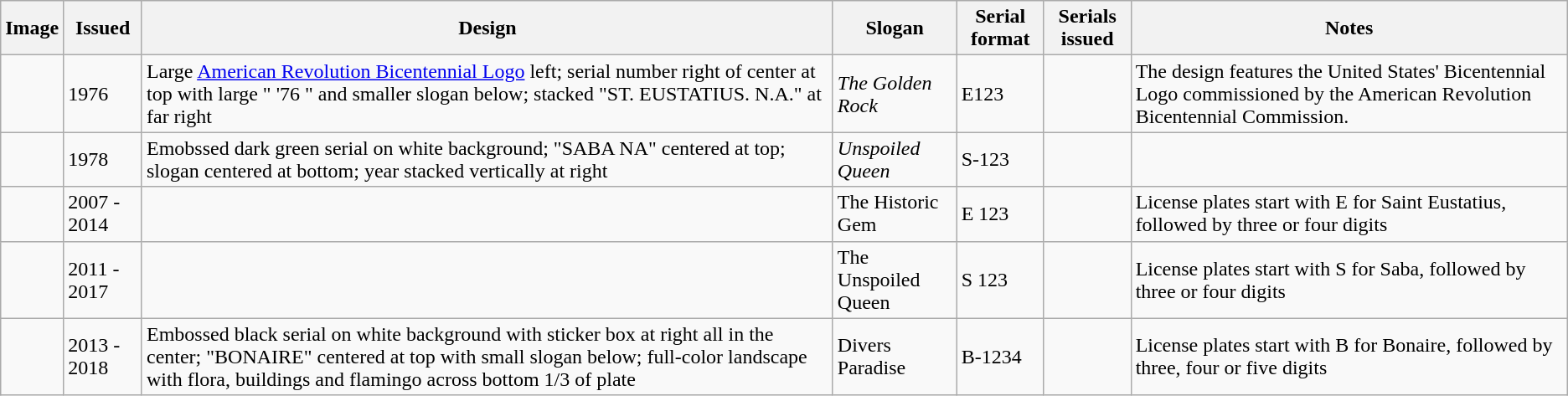<table class="wikitable">
<tr>
<th>Image</th>
<th>Issued</th>
<th>Design</th>
<th>Slogan</th>
<th>Serial format</th>
<th>Serials issued</th>
<th>Notes</th>
</tr>
<tr>
<td></td>
<td>1976</td>
<td>Large <a href='#'>American Revolution Bicentennial Logo</a> left; serial number right of center at top with large " '76 " and smaller slogan below; stacked "ST. EUSTATIUS. N.A." at far right</td>
<td><em>The Golden Rock</em></td>
<td>E123</td>
<td></td>
<td>The design features the United States' Bicentennial Logo commissioned by the American Revolution Bicentennial Commission.</td>
</tr>
<tr>
<td></td>
<td>1978</td>
<td>Emobssed dark green serial on white background; "SABA NA" centered at top; slogan centered at bottom; year stacked vertically at right</td>
<td><em>Unspoiled Queen</em></td>
<td>S-123</td>
<td></td>
<td></td>
</tr>
<tr>
<td></td>
<td>2007 - 2014</td>
<td></td>
<td>The Historic Gem</td>
<td>E 123</td>
<td></td>
<td>License plates start with E for Saint Eustatius, followed by three or four digits</td>
</tr>
<tr>
<td></td>
<td>2011 - 2017</td>
<td></td>
<td>The Unspoiled Queen</td>
<td>S 123</td>
<td></td>
<td>License plates start with S for Saba, followed by three or four digits</td>
</tr>
<tr>
<td></td>
<td>2013 - 2018</td>
<td>Embossed black serial on white background with sticker box at right all in the center; "BONAIRE" centered at top with small slogan below; full-color landscape with flora, buildings and flamingo across bottom 1/3 of plate</td>
<td>Divers Paradise</td>
<td>B-1234</td>
<td></td>
<td>License plates start with B for Bonaire, followed by three, four or five digits</td>
</tr>
</table>
